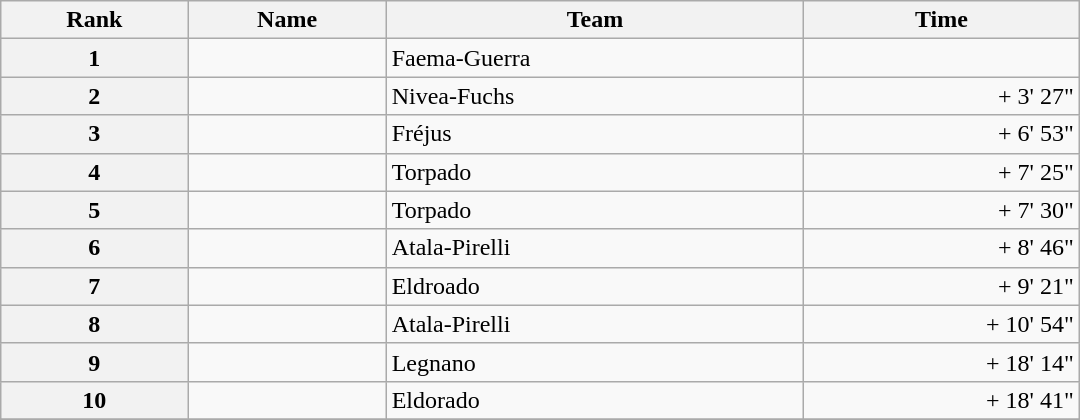<table class="wikitable" style="width:45em;margin-bottom:0;">
<tr>
<th>Rank</th>
<th>Name</th>
<th>Team</th>
<th>Time</th>
</tr>
<tr>
<th style="text-align:center">1</th>
<td> </td>
<td>Faema-Guerra</td>
<td align="right"></td>
</tr>
<tr>
<th style="text-align:center">2</th>
<td></td>
<td>Nivea-Fuchs</td>
<td align="right">+ 3' 27"</td>
</tr>
<tr>
<th style="text-align:center">3</th>
<td></td>
<td>Fréjus</td>
<td align="right">+ 6' 53"</td>
</tr>
<tr>
<th style="text-align:center">4</th>
<td></td>
<td>Torpado</td>
<td align="right">+ 7' 25"</td>
</tr>
<tr>
<th style="text-align:center">5</th>
<td></td>
<td>Torpado</td>
<td align="right">+ 7' 30"</td>
</tr>
<tr>
<th style="text-align:center">6</th>
<td></td>
<td>Atala-Pirelli</td>
<td align="right">+ 8' 46"</td>
</tr>
<tr>
<th style="text-align:center">7</th>
<td></td>
<td>Eldroado</td>
<td align="right">+ 9' 21"</td>
</tr>
<tr>
<th style="text-align:center">8</th>
<td></td>
<td>Atala-Pirelli</td>
<td align="right">+ 10' 54"</td>
</tr>
<tr>
<th style="text-align:center">9</th>
<td></td>
<td>Legnano</td>
<td align="right">+ 18' 14"</td>
</tr>
<tr>
<th style="text-align:center">10</th>
<td></td>
<td>Eldorado</td>
<td align="right">+ 18' 41"</td>
</tr>
<tr>
</tr>
</table>
